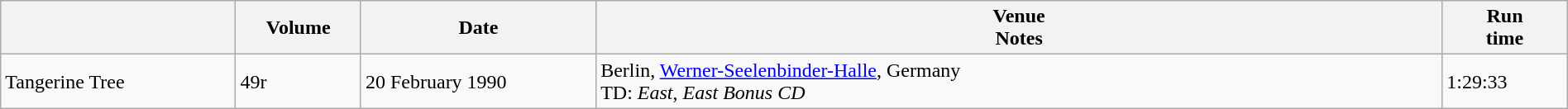<table class="wikitable" style="width: 100%;">
<tr>
<th style="width: 15%;"></th>
<th style="width: 8%;">Volume</th>
<th style="width: 15%;">Date</th>
<th>Venue<br>Notes</th>
<th style="width: 8%;">Run<br>time</th>
</tr>
<tr>
<td>Tangerine Tree</td>
<td>49r</td>
<td>20 February 1990</td>
<td>Berlin, <a href='#'>Werner-Seelenbinder-Halle</a>, Germany<br>TD: <em>East</em>, <em>East Bonus CD</em></td>
<td>1:29:33</td>
</tr>
</table>
